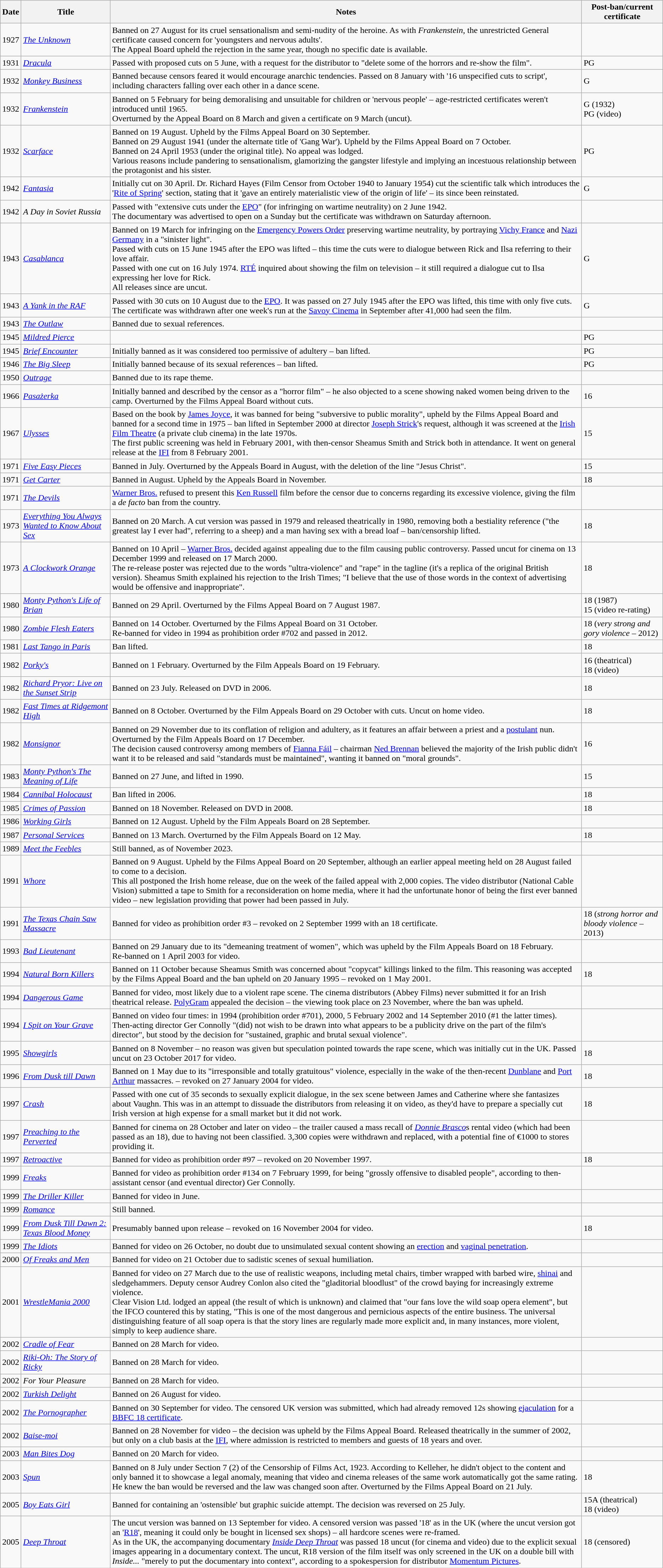<table class="wikitable sortable">
<tr>
<th>Date</th>
<th>Title</th>
<th class="unsortable">Notes</th>
<th>Post-ban/current certificate</th>
</tr>
<tr>
<td>1927</td>
<td><em><a href='#'>The Unknown</a></em></td>
<td>Banned on 27 August for its cruel sensationalism and semi-nudity of the heroine. As with <em>Frankenstein</em>, the unrestricted General certificate caused concern for 'youngsters and nervous adults'.<br>The Appeal Board upheld the rejection in the same year, though no specific date is available.</td>
<td></td>
</tr>
<tr>
<td>1931</td>
<td><em><a href='#'>Dracula</a></em></td>
<td>Passed with proposed cuts on 5 June, with a request for the distributor to "delete some of the horrors and re-show the film".</td>
<td>PG</td>
</tr>
<tr>
<td>1932</td>
<td><em><a href='#'>Monkey Business</a></em></td>
<td>Banned because censors feared it would encourage anarchic tendencies. Passed on 8 January with '16 unspecified cuts to script', including characters falling over each other in a dance scene.</td>
<td>G</td>
</tr>
<tr>
<td>1932</td>
<td><em><a href='#'>Frankenstein</a></em></td>
<td>Banned on 5 February for being demoralising and unsuitable for children or 'nervous people' – age-restricted certificates weren't introduced until 1965.<br>Overturned by the Appeal Board on 8 March and given a certificate on 9 March (uncut).</td>
<td>G (1932)<br>PG (video)</td>
</tr>
<tr>
<td>1932</td>
<td><em><a href='#'>Scarface</a></em></td>
<td>Banned on 19 August. Upheld by the Films Appeal Board on 30 September.<br>Banned on 29 August 1941 (under the alternate title of 'Gang War'). Upheld by the Films Appeal Board on 7 October.<br>Banned on 24 April 1953 (under the original title). No appeal was lodged.<br>Various reasons include pandering to sensationalism, glamorizing the gangster lifestyle and implying an incestuous relationship between the protagonist and his sister.</td>
<td>PG</td>
</tr>
<tr>
<td>1942</td>
<td><em><a href='#'>Fantasia</a></em></td>
<td>Initially cut on 30 April. Dr. Richard Hayes (Film Censor from October 1940 to January 1954) cut the scientific talk which introduces the '<a href='#'>Rite of Spring</a>' section, stating that it 'gave an entirely materialistic view of the origin of life' – its since been reinstated.</td>
<td>G</td>
</tr>
<tr>
<td>1942</td>
<td><em>A Day in Soviet Russia</em></td>
<td>Passed with "extensive cuts under the <a href='#'>EPO</a>" (for infringing on wartime neutrality) on 2 June 1942.<br>The documentary was advertised to open on a Sunday but the certificate was withdrawn on Saturday afternoon.</td>
<td></td>
</tr>
<tr>
<td>1943</td>
<td><em><a href='#'>Casablanca</a></em></td>
<td>Banned on 19 March for infringing on the <a href='#'>Emergency Powers Order</a> preserving wartime neutrality, by portraying <a href='#'>Vichy France</a> and <a href='#'>Nazi Germany</a> in a "sinister light".<br>Passed with cuts on 15 June 1945 after the EPO was lifted – this time the cuts were to dialogue between Rick and Ilsa referring to their love affair.<br>Passed with one cut on 16 July 1974. <a href='#'>RTÉ</a> inquired about showing the film on television – it still required a dialogue cut to Ilsa expressing her love for Rick.<br>All releases since are uncut.</td>
<td>G</td>
</tr>
<tr>
<td>1943</td>
<td><em><a href='#'>A Yank in the RAF</a></em></td>
<td>Passed with 30 cuts on 10 August due to the <a href='#'>EPO</a>. It was passed on 27 July 1945 after the EPO was lifted, this time with only five cuts. The certificate was withdrawn after one week's run at the <a href='#'>Savoy Cinema</a> in September after 41,000 had seen the film.</td>
<td>G</td>
</tr>
<tr>
<td>1943</td>
<td><em><a href='#'>The Outlaw</a></em></td>
<td>Banned due to sexual references.</td>
<td></td>
</tr>
<tr>
<td>1945</td>
<td><em><a href='#'>Mildred Pierce</a></em></td>
<td></td>
<td>PG</td>
</tr>
<tr>
<td>1945</td>
<td><em><a href='#'>Brief Encounter</a></em></td>
<td>Initially banned as it was considered too permissive of adultery – ban lifted.</td>
<td>PG</td>
</tr>
<tr>
<td>1946</td>
<td><em><a href='#'>The Big Sleep</a></em></td>
<td>Initially banned because of its sexual references – ban lifted.</td>
<td>PG</td>
</tr>
<tr>
<td>1950</td>
<td><em><a href='#'>Outrage</a></em></td>
<td>Banned due to its rape theme.</td>
<td></td>
</tr>
<tr>
<td>1966</td>
<td><em><a href='#'>Pasażerka</a></em></td>
<td>Initially banned and described by the censor as a "horror film" – he also objected to a scene showing naked women being driven to the camp. Overturned by the Films Appeal Board without cuts.</td>
<td>16</td>
</tr>
<tr>
<td>1967</td>
<td><em><a href='#'>Ulysses</a></em></td>
<td>Based on the book by <a href='#'>James Joyce</a>, it was banned for being "subversive to public morality", upheld by the Films Appeal Board and banned for a second time in 1975 – ban lifted in September 2000 at director <a href='#'>Joseph Strick</a>'s request, although it was screened at the <a href='#'>Irish Film Theatre</a> (a private club cinema) in the late 1970s.<br>The first public screening was held in February 2001, with then-censor Sheamus Smith and Strick both in attendance. It went on general release at the <a href='#'>IFI</a> from 8 February 2001.</td>
<td>15</td>
</tr>
<tr>
<td>1971</td>
<td><em><a href='#'>Five Easy Pieces</a></em></td>
<td>Banned in July. Overturned by the Appeals Board in August, with the deletion of the line "Jesus Christ".</td>
<td>15</td>
</tr>
<tr>
<td>1971</td>
<td><em><a href='#'>Get Carter</a></em></td>
<td>Banned in August. Upheld by the Appeals Board in November.</td>
<td>18</td>
</tr>
<tr>
<td>1971</td>
<td><em><a href='#'>The Devils</a></em></td>
<td><a href='#'>Warner Bros.</a> refused to present this <a href='#'>Ken Russell</a> film before the censor due to concerns regarding its excessive violence, giving the film a <em>de facto</em> ban from the country.</td>
<td></td>
</tr>
<tr>
<td>1973</td>
<td><em><a href='#'>Everything You Always Wanted to Know About Sex</a></em></td>
<td>Banned on 20 March. A cut version was passed in 1979 and released theatrically in 1980, removing both a bestiality reference ("the greatest lay I ever had", referring to a sheep) and a man having sex with a bread loaf – ban/censorship lifted.</td>
<td>18</td>
</tr>
<tr>
<td>1973</td>
<td><em><a href='#'>A Clockwork Orange</a></em></td>
<td>Banned on 10 April – <a href='#'>Warner Bros.</a> decided against appealing due to the film causing public controversy. Passed uncut for cinema on 13 December 1999 and released on 17 March 2000.<br>The re-release poster was rejected due to the words "ultra-violence" and "rape" in the tagline (it's a replica of the original British version). Sheamus Smith explained his rejection to the Irish Times; "I believe that the use of those words in the context of advertising would be offensive and inappropriate".</td>
<td>18</td>
</tr>
<tr>
<td>1980</td>
<td><em><a href='#'>Monty Python's Life of Brian</a></em></td>
<td>Banned on 29 April. Overturned by the Films Appeal Board on 7 August 1987.</td>
<td>18 (1987)<br>15 (video re-rating)</td>
</tr>
<tr>
<td>1980</td>
<td><em><a href='#'>Zombie Flesh Eaters</a></em></td>
<td>Banned on 14 October. Overturned by the Films Appeal Board on 31 October.<br>Re-banned for video in 1994 as prohibition order #702 and passed in 2012.</td>
<td>18 (<em>very strong and gory violence</em> – 2012)</td>
</tr>
<tr>
<td>1981</td>
<td><em><a href='#'>Last Tango in Paris</a></em></td>
<td>Ban lifted.</td>
<td>18</td>
</tr>
<tr>
<td>1982</td>
<td><em><a href='#'>Porky's</a></em></td>
<td>Banned on 1 February. Overturned by the Film Appeals Board on 19 February.</td>
<td>16 (theatrical)<br>18 (video)</td>
</tr>
<tr>
<td>1982</td>
<td><em><a href='#'>Richard Pryor: Live on the Sunset Strip</a></em></td>
<td>Banned on 23 July. Released on DVD in 2006.</td>
<td>18</td>
</tr>
<tr>
<td>1982</td>
<td><em><a href='#'>Fast Times at Ridgemont High</a></em></td>
<td>Banned on 8 October. Overturned by the Film Appeals Board on 29 October with cuts. Uncut on home video.</td>
<td>18</td>
</tr>
<tr>
<td>1982</td>
<td><em><a href='#'>Monsignor</a></em></td>
<td>Banned on 29 November due to its conflation of religion and adultery, as it features an affair between a priest and a <a href='#'>postulant</a> nun. Overturned by the Film Appeals Board on 17 December.<br>The decision caused controversy among members of <a href='#'>Fianna Fáil</a> – chairman <a href='#'>Ned Brennan</a> believed the majority of the Irish public didn't want it to be released and said "standards must be maintained", wanting it banned on "moral grounds".</td>
<td>16</td>
</tr>
<tr>
<td>1983</td>
<td><em><a href='#'>Monty Python's The Meaning of Life</a></em></td>
<td>Banned on 27 June, and lifted in 1990.</td>
<td>15</td>
</tr>
<tr>
<td>1984</td>
<td><em><a href='#'>Cannibal Holocaust</a></em></td>
<td>Ban lifted in 2006.</td>
<td>18</td>
</tr>
<tr>
<td>1985</td>
<td><em><a href='#'>Crimes of Passion</a></em></td>
<td>Banned on 18 November. Released on DVD in 2008.</td>
<td>18</td>
</tr>
<tr>
<td>1986</td>
<td><em><a href='#'>Working Girls</a></em></td>
<td>Banned on 12 August. Upheld by the Film Appeals Board on 28 September.</td>
<td></td>
</tr>
<tr>
<td>1987</td>
<td><em><a href='#'>Personal Services</a></em></td>
<td>Banned on 13 March. Overturned by the Film Appeals Board on 12 May.</td>
<td>18</td>
</tr>
<tr>
<td>1989</td>
<td><em><a href='#'>Meet the Feebles</a></em></td>
<td>Still banned, as of November 2023.</td>
<td></td>
</tr>
<tr>
<td>1991</td>
<td><em><a href='#'>Whore</a></em></td>
<td>Banned on 9 August. Upheld by the Films Appeal Board on 20 September, although an earlier appeal meeting held on 28 August failed to come to a decision.<br>This all postponed the Irish home release, due on the week of the failed appeal with 2,000 copies. The video distributor (National Cable Vision) submitted a tape to Smith for a reconsideration on home media, where it had the unfortunate honor of being the first ever banned video – new legislation providing that power had been passed in July.</td>
<td></td>
</tr>
<tr>
<td>1991</td>
<td><em><a href='#'>The Texas Chain Saw Massacre</a></em></td>
<td>Banned for video as prohibition order #3 – revoked on 2 September 1999 with an 18 certificate.</td>
<td>18 (<em>strong horror and bloody violence</em> – 2013)</td>
</tr>
<tr>
<td>1993</td>
<td><em><a href='#'>Bad Lieutenant</a></em></td>
<td>Banned on 29 January due to its "demeaning treatment of women", which was upheld by the Film Appeals Board on 18 February.<br>Re-banned on 1 April 2003 for video.</td>
<td></td>
</tr>
<tr>
<td>1994</td>
<td><em><a href='#'>Natural Born Killers</a></em></td>
<td>Banned on 11 October because Sheamus Smith was concerned about "copycat" killings linked to the film. This reasoning was accepted by the Films Appeal Board and the ban upheld on 20 January 1995 – revoked on 1 May 2001.</td>
<td>18</td>
</tr>
<tr>
<td>1994</td>
<td><em><a href='#'>Dangerous Game</a></em></td>
<td>Banned for video, most likely due to a violent rape scene. The cinema distributors (Abbey Films) never submitted it for an Irish theatrical release. <a href='#'>PolyGram</a> appealed the decision – the viewing took place on 23 November, where the ban was upheld.</td>
<td></td>
</tr>
<tr>
<td>1994</td>
<td><em><a href='#'>I Spit on Your Grave</a></em></td>
<td>Banned on video four times: in 1994 (prohibition order #701), 2000, 5 February 2002 and 14 September 2010 (#1 the latter times).<br>Then-acting director Ger Connolly "(did) not wish to be drawn into what appears to be a publicity drive on the part of the film's director", but stood by the decision for "sustained, graphic and brutal sexual violence".</td>
<td></td>
</tr>
<tr>
<td>1995</td>
<td><em><a href='#'>Showgirls</a></em></td>
<td>Banned on 8 November – no reason was given but speculation pointed towards the rape scene, which was initially cut in the UK. Passed uncut on 23 October 2017 for video.</td>
<td>18</td>
</tr>
<tr>
<td>1996</td>
<td><em><a href='#'>From Dusk till Dawn</a></em></td>
<td>Banned on 1 May due to its "irresponsible and totally gratuitous" violence, especially in the wake of the then-recent <a href='#'>Dunblane</a> and <a href='#'>Port Arthur</a> massacres. – revoked on 27 January 2004 for video.</td>
<td>18</td>
</tr>
<tr>
<td>1997</td>
<td><em><a href='#'>Crash</a></em></td>
<td>Passed with one cut of 35 seconds to sexually explicit dialogue, in the sex scene between James and Catherine where she fantasizes about Vaughn. This was in an attempt to dissuade the distributors from releasing it on video, as they'd have to prepare a specially cut Irish version at high expense for a small market but it did not work.</td>
<td>18</td>
</tr>
<tr>
<td>1997</td>
<td><em><a href='#'>Preaching to the Perverted</a></em></td>
<td>Banned for cinema on 28 October and later on video – the trailer caused a mass recall of <em><a href='#'>Donnie Brasco</a></em>s rental video (which had been passed as an 18), due to having not been classified. 3,300 copies were withdrawn and replaced, with a potential fine of €1000 to stores providing it.</td>
<td></td>
</tr>
<tr>
<td>1997</td>
<td><em><a href='#'>Retroactive</a></em></td>
<td>Banned for video as prohibition order #97 – revoked on 20 November 1997.</td>
<td>18</td>
</tr>
<tr>
<td>1999</td>
<td><em><a href='#'>Freaks</a></em></td>
<td>Banned for video as prohibition order #134 on 7 February 1999, for being "grossly offensive to disabled people", according to then-assistant censor (and eventual director) Ger Connolly.</td>
<td></td>
</tr>
<tr>
<td>1999</td>
<td><em><a href='#'>The Driller Killer</a></em></td>
<td>Banned for video in June.</td>
<td></td>
</tr>
<tr>
<td>1999</td>
<td><em><a href='#'>Romance</a></em></td>
<td>Still banned.</td>
<td></td>
</tr>
<tr>
<td>1999</td>
<td><em><a href='#'>From Dusk Till Dawn 2: Texas Blood Money</a></em></td>
<td>Presumably banned upon release – revoked on 16 November 2004 for video.</td>
<td>18</td>
</tr>
<tr>
<td>1999</td>
<td><em><a href='#'>The Idiots</a></em></td>
<td>Banned for video on 26 October, no doubt due to unsimulated sexual content showing an <a href='#'>erection</a> and <a href='#'>vaginal penetration</a>.</td>
<td></td>
</tr>
<tr>
<td>2000</td>
<td><em><a href='#'>Of Freaks and Men</a></em></td>
<td>Banned for video on 21 October due to sadistic scenes of sexual humiliation.</td>
<td></td>
</tr>
<tr>
<td>2001</td>
<td><em><a href='#'>WrestleMania 2000</a></em></td>
<td>Banned for video on 27 March due to the use of realistic weapons, including metal chairs, timber wrapped with barbed wire, <a href='#'>shinai</a> and sledgehammers. Deputy censor Audrey Conlon also cited the "gladitorial bloodlust" of the crowd baying for increasingly extreme violence.<br>Clear Vision Ltd. lodged an appeal (the result of which is unknown) and claimed that "our fans love the wild soap opera element", but the IFCO countered this by stating, "This is one of the most dangerous and pernicious aspects of the entire business. The universal distinguishing feature of all soap opera is that the story lines are regularly made more explicit and, in many instances, more violent, simply to keep audience share.</td>
<td></td>
</tr>
<tr>
<td>2002</td>
<td><em><a href='#'>Cradle of Fear</a></em></td>
<td>Banned on 28 March for video.</td>
<td></td>
</tr>
<tr>
<td>2002</td>
<td><em><a href='#'>Riki-Oh: The Story of Ricky</a></em></td>
<td>Banned on 28 March for video.</td>
<td></td>
</tr>
<tr>
<td>2002</td>
<td><em>For Your Pleasure</em></td>
<td>Banned on 28 March for video.</td>
<td></td>
</tr>
<tr>
<td>2002</td>
<td><em><a href='#'>Turkish Delight</a></em></td>
<td>Banned on 26 August for video.</td>
<td></td>
</tr>
<tr>
<td>2002</td>
<td><em><a href='#'>The Pornographer</a></em></td>
<td>Banned on 30 September for video. The censored UK version was submitted, which had already removed 12s showing <a href='#'>ejaculation</a> for a <a href='#'>BBFC 18 certificate</a>.</td>
<td></td>
</tr>
<tr>
<td>2002</td>
<td><em><a href='#'>Baise-moi</a></em></td>
<td>Banned on 28 November for video – the decision was upheld by the Films Appeal Board. Released theatrically in the summer of 2002, but only on a club basis at the <a href='#'>IFI</a>, where admission is restricted to members and guests of 18 years and over.</td>
<td></td>
</tr>
<tr>
<td>2003</td>
<td><em><a href='#'>Man Bites Dog</a></em></td>
<td>Banned on 20 March for video.</td>
<td></td>
</tr>
<tr>
<td>2003</td>
<td><em><a href='#'>Spun</a></em></td>
<td>Banned on 8 July under Section 7 (2) of the Censorship of Films Act, 1923. According to Kelleher, he didn't object to the content and only banned it to showcase a legal anomaly, meaning that video and cinema releases of the same work automatically got the same rating. He knew the ban would be reversed and the law was changed soon after. Overturned by the Films Appeal Board on 21 July.</td>
<td>18</td>
</tr>
<tr>
<td>2005</td>
<td><em><a href='#'>Boy Eats Girl</a></em></td>
<td>Banned for containing an 'ostensible' but graphic suicide attempt. The decision was reversed on 25 July.</td>
<td>15A (theatrical)<br>18 (video)</td>
</tr>
<tr>
<td>2005</td>
<td><em><a href='#'>Deep Throat</a></em></td>
<td>The uncut version was banned on 13 September for video. A censored version was passed '18' as in the UK (where the uncut version got an '<a href='#'>R18</a>', meaning it could only be bought in licensed sex shops) – all hardcore scenes were re-framed.<br>As in the UK, the accompanying documentary <em><a href='#'>Inside Deep Throat</a></em> was passed 18 uncut (for cinema and video) due to the explicit sexual images appearing in a documentary context. The uncut, R18 version of the film itself was only screened in the UK on a double bill with <em>Inside...</em> "merely to put the documentary into context", according to a spokespersion for distributor <a href='#'>Momentum Pictures</a>.</td>
<td>18 (censored)</td>
</tr>
</table>
